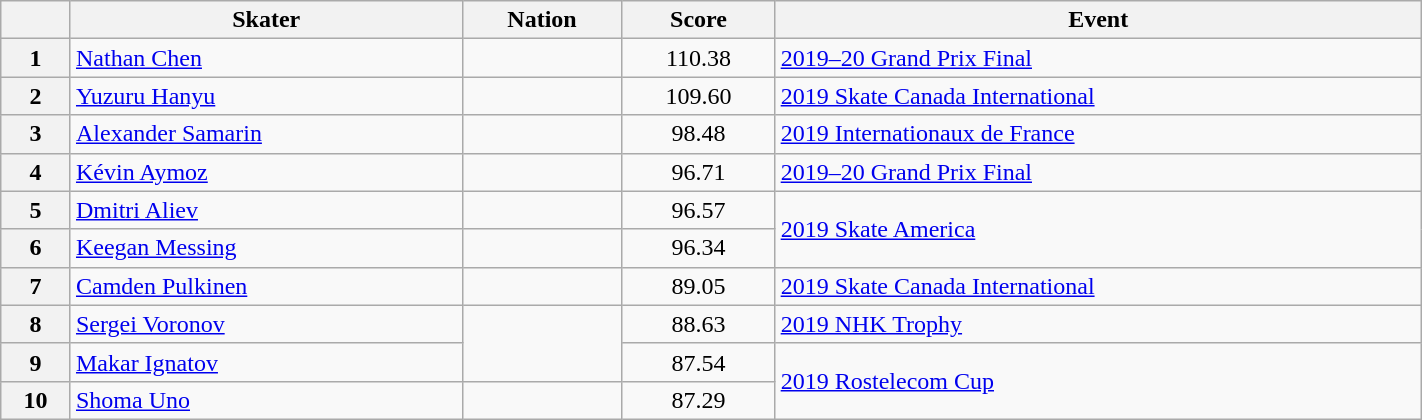<table class="wikitable sortable" style="text-align:left; width:75%">
<tr>
<th scope="col"></th>
<th scope="col">Skater</th>
<th scope="col">Nation</th>
<th scope="col">Score</th>
<th scope="col">Event</th>
</tr>
<tr>
<th scope="row">1</th>
<td><a href='#'>Nathan Chen</a></td>
<td></td>
<td style="text-align:center;">110.38</td>
<td><a href='#'>2019–20 Grand Prix Final</a></td>
</tr>
<tr>
<th scope="row">2</th>
<td><a href='#'>Yuzuru Hanyu</a></td>
<td></td>
<td style="text-align:center;">109.60</td>
<td><a href='#'>2019 Skate Canada International</a></td>
</tr>
<tr>
<th scope="row">3</th>
<td><a href='#'>Alexander Samarin</a></td>
<td></td>
<td style="text-align:center;">98.48</td>
<td><a href='#'>2019 Internationaux de France</a></td>
</tr>
<tr>
<th scope="row">4</th>
<td><a href='#'>Kévin Aymoz</a></td>
<td></td>
<td style="text-align:center;">96.71</td>
<td><a href='#'>2019–20 Grand Prix Final</a></td>
</tr>
<tr>
<th scope="row">5</th>
<td><a href='#'>Dmitri Aliev</a></td>
<td></td>
<td style="text-align:center;">96.57</td>
<td rowspan="2"><a href='#'>2019 Skate America</a></td>
</tr>
<tr>
<th scope="row">6</th>
<td><a href='#'>Keegan Messing</a></td>
<td></td>
<td style="text-align:center;">96.34</td>
</tr>
<tr>
<th scope="row">7</th>
<td><a href='#'>Camden Pulkinen</a></td>
<td></td>
<td style="text-align:center;">89.05</td>
<td><a href='#'>2019 Skate Canada International</a></td>
</tr>
<tr>
<th scope="row">8</th>
<td><a href='#'>Sergei Voronov</a></td>
<td rowspan="2"></td>
<td style="text-align:center;">88.63</td>
<td><a href='#'>2019 NHK Trophy</a></td>
</tr>
<tr>
<th scope="row">9</th>
<td><a href='#'>Makar Ignatov</a></td>
<td style="text-align:center;">87.54</td>
<td rowspan="2"><a href='#'>2019 Rostelecom Cup</a></td>
</tr>
<tr>
<th scope="row">10</th>
<td><a href='#'>Shoma Uno</a></td>
<td></td>
<td style="text-align:center;">87.29</td>
</tr>
</table>
